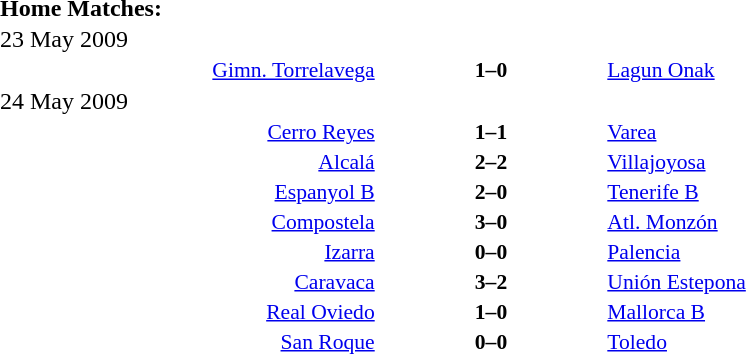<table width=100% cellspacing=1>
<tr>
<th width=20%></th>
<th width=12%></th>
<th width=20%></th>
<th></th>
</tr>
<tr>
<td><strong>Home Matches:</strong></td>
</tr>
<tr>
<td>23 May 2009</td>
</tr>
<tr style=font-size:90%>
<td align=right><a href='#'>Gimn. Torrelavega</a></td>
<td align=center><strong>1–0</strong></td>
<td><a href='#'>Lagun Onak</a></td>
</tr>
<tr>
<td>24 May 2009</td>
</tr>
<tr style=font-size:90%>
<td align=right><a href='#'>Cerro Reyes</a></td>
<td align=center><strong>1–1</strong></td>
<td><a href='#'>Varea</a></td>
</tr>
<tr style=font-size:90%>
<td align=right><a href='#'>Alcalá</a></td>
<td align=center><strong>2–2</strong></td>
<td><a href='#'>Villajoyosa</a></td>
</tr>
<tr style=font-size:90%>
<td align=right><a href='#'>Espanyol B</a></td>
<td align=center><strong>2–0</strong></td>
<td><a href='#'>Tenerife B</a></td>
</tr>
<tr style=font-size:90%>
<td align=right><a href='#'>Compostela</a></td>
<td align=center><strong>3–0</strong></td>
<td><a href='#'>Atl. Monzón</a></td>
</tr>
<tr style=font-size:90%>
<td align=right><a href='#'>Izarra</a></td>
<td align=center><strong>0–0</strong></td>
<td><a href='#'>Palencia</a></td>
</tr>
<tr style=font-size:90%>
<td align=right><a href='#'>Caravaca</a></td>
<td align=center><strong>3–2</strong></td>
<td><a href='#'>Unión Estepona</a></td>
</tr>
<tr style=font-size:90%>
<td align=right><a href='#'>Real Oviedo</a></td>
<td align=center><strong>1–0</strong></td>
<td><a href='#'>Mallorca B</a></td>
</tr>
<tr style=font-size:90%>
<td align=right><a href='#'>San Roque</a></td>
<td align=center><strong>0–0</strong></td>
<td><a href='#'>Toledo</a></td>
</tr>
</table>
